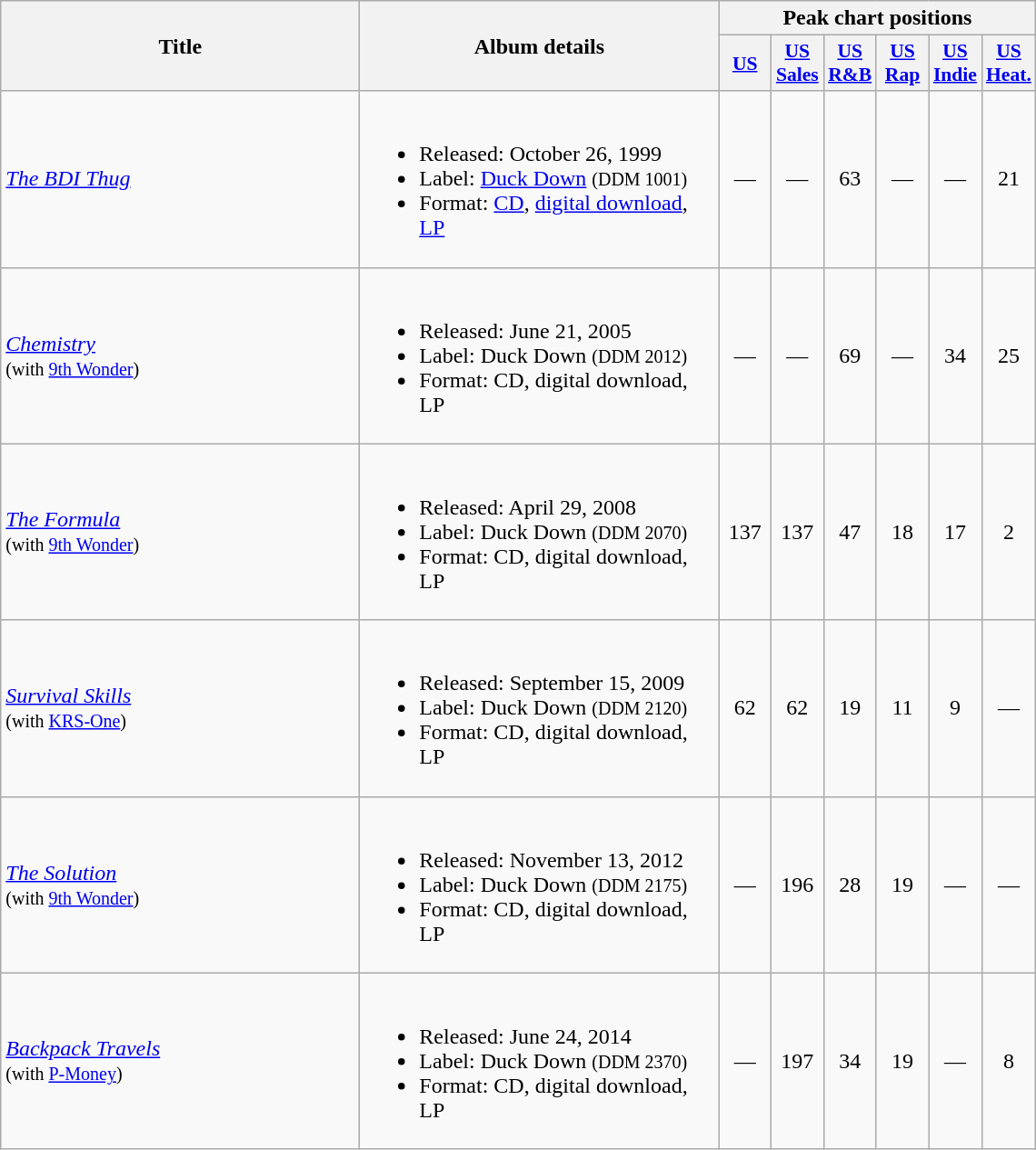<table class="wikitable">
<tr>
<th rowspan="2" scope="col" style="width:16em;">Title</th>
<th rowspan="2" scope="col" style="width:16em;">Album details</th>
<th colspan="6" scope="col">Peak chart positions</th>
</tr>
<tr>
<th scope="col" style="width:2.2em;font-size:90%;"><a href='#'>US</a><br></th>
<th scope="col" style="width:2.2em;font-size:90%;"><a href='#'>US Sales</a><br></th>
<th scope="col" style="width:2.2em;font-size:90%;"><a href='#'>US R&B</a><br></th>
<th scope="col" style="width:2.2em;font-size:90%;"><a href='#'>US Rap</a><br></th>
<th scope="col" style="width:2.2em;font-size:90%;"><a href='#'>US Indie</a><br></th>
<th scope="col" style="width:2.2em;font-size:90%;"><a href='#'>US Heat.</a><br></th>
</tr>
<tr>
<td align="left"><em><a href='#'>The BDI Thug</a></em></td>
<td align="left"><br><ul><li>Released: October 26, 1999</li><li>Label: <a href='#'>Duck Down</a> <small>(DDM 1001)</small></li><li>Format: <a href='#'>CD</a>, <a href='#'>digital download</a>, <a href='#'>LP</a></li></ul></td>
<td align="center">—</td>
<td align="center">—</td>
<td align="center">63</td>
<td align="center">—</td>
<td align="center">—</td>
<td align="center">21</td>
</tr>
<tr>
<td align="left"><em><a href='#'>Chemistry</a></em><br><small>(with <a href='#'>9th Wonder</a>)</small></td>
<td align="left"><br><ul><li>Released: June 21, 2005</li><li>Label: Duck Down <small>(DDM 2012)</small></li><li>Format: CD, digital download, LP</li></ul></td>
<td align="center">—</td>
<td align="center">—</td>
<td align="center">69</td>
<td align="center">—</td>
<td align="center">34</td>
<td align="center">25</td>
</tr>
<tr>
<td><em><a href='#'>The Formula</a></em><br><small>(with <a href='#'>9th Wonder</a>)</small></td>
<td><br><ul><li>Released: April 29, 2008</li><li>Label: Duck Down <small>(DDM 2070)</small></li><li>Format: CD, digital download, LP</li></ul></td>
<td align="center">137</td>
<td align="center">137</td>
<td align="center">47</td>
<td align="center">18</td>
<td align="center">17</td>
<td align="center">2</td>
</tr>
<tr>
<td align="left"><em><a href='#'>Survival Skills</a></em><br><small>(with <a href='#'>KRS-One</a>)</small></td>
<td align="left"><br><ul><li>Released: September 15, 2009</li><li>Label: Duck Down <small>(DDM 2120)</small></li><li>Format: CD, digital download, LP</li></ul></td>
<td align="center">62</td>
<td align="center">62</td>
<td align="center">19</td>
<td align="center">11</td>
<td align="center">9</td>
<td align="center">—</td>
</tr>
<tr>
<td align="left"><em><a href='#'>The Solution</a></em><br><small>(with <a href='#'>9th Wonder</a>)</small></td>
<td align="left"><br><ul><li>Released: November 13, 2012</li><li>Label: Duck Down <small>(DDM 2175)</small></li><li>Format: CD, digital download, LP</li></ul></td>
<td align="center">—</td>
<td align="center">196</td>
<td align="center">28</td>
<td align="center">19</td>
<td align="center">—</td>
<td align="center">—</td>
</tr>
<tr>
<td><em><a href='#'>Backpack Travels</a></em><br><small>(with <a href='#'>P-Money</a>)</small></td>
<td><br><ul><li>Released: June 24, 2014</li><li>Label: Duck Down <small>(DDM 2370)</small></li><li>Format: CD, digital download, LP</li></ul></td>
<td align="center">—</td>
<td align="center">197</td>
<td align="center">34</td>
<td align="center">19</td>
<td align="center">—</td>
<td align="center">8</td>
</tr>
</table>
